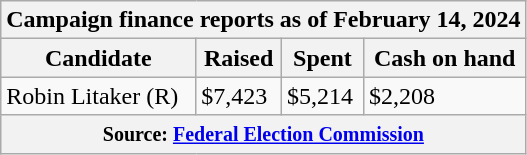<table class="wikitable sortable">
<tr>
<th colspan=4>Campaign finance reports as of February 14, 2024</th>
</tr>
<tr style="text-align:center;">
<th>Candidate</th>
<th>Raised</th>
<th>Spent</th>
<th>Cash on hand</th>
</tr>
<tr>
<td>Robin Litaker (R)</td>
<td>$7,423</td>
<td>$5,214</td>
<td>$2,208</td>
</tr>
<tr>
<th colspan="4"><small>Source: <a href='#'>Federal Election Commission</a></small></th>
</tr>
</table>
